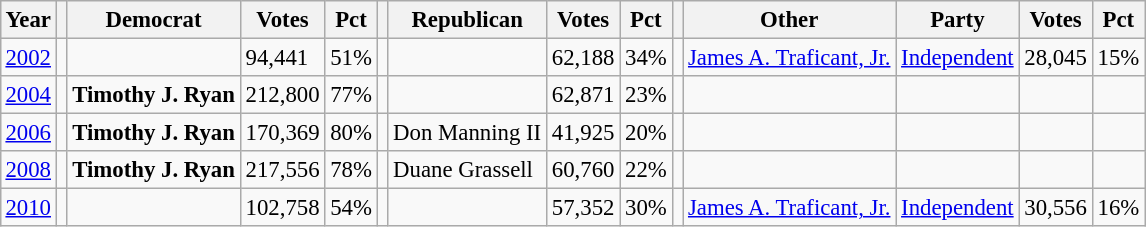<table class="wikitable" style="margin:0.5em ; font-size:95%">
<tr>
<th>Year</th>
<th></th>
<th>Democrat</th>
<th>Votes</th>
<th>Pct</th>
<th></th>
<th>Republican</th>
<th>Votes</th>
<th>Pct</th>
<th></th>
<th>Other</th>
<th>Party</th>
<th>Votes</th>
<th>Pct</th>
</tr>
<tr>
<td><a href='#'>2002</a></td>
<td></td>
<td></td>
<td>94,441</td>
<td>51%</td>
<td></td>
<td></td>
<td>62,188</td>
<td>34%</td>
<td></td>
<td><a href='#'>James A. Traficant, Jr.</a></td>
<td><a href='#'>Independent</a></td>
<td>28,045</td>
<td>15%</td>
</tr>
<tr>
<td><a href='#'>2004</a></td>
<td></td>
<td><strong>Timothy J. Ryan</strong></td>
<td>212,800</td>
<td>77%</td>
<td></td>
<td></td>
<td>62,871</td>
<td>23%</td>
<td></td>
<td></td>
<td></td>
<td></td>
<td></td>
</tr>
<tr>
<td><a href='#'>2006</a></td>
<td></td>
<td><strong>Timothy J. Ryan</strong></td>
<td>170,369</td>
<td>80%</td>
<td></td>
<td>Don Manning II</td>
<td>41,925</td>
<td>20%</td>
<td></td>
<td></td>
<td></td>
<td></td>
<td></td>
</tr>
<tr>
<td><a href='#'>2008</a></td>
<td></td>
<td><strong>Timothy J. Ryan</strong></td>
<td>217,556</td>
<td>78%</td>
<td></td>
<td>Duane Grassell</td>
<td>60,760</td>
<td>22%</td>
<td></td>
<td></td>
<td></td>
<td></td>
<td></td>
</tr>
<tr>
<td><a href='#'>2010</a></td>
<td></td>
<td></td>
<td>102,758</td>
<td>54%</td>
<td></td>
<td></td>
<td>57,352</td>
<td>30%</td>
<td></td>
<td><a href='#'>James A. Traficant, Jr.</a></td>
<td><a href='#'>Independent</a></td>
<td>30,556</td>
<td>16%</td>
</tr>
</table>
